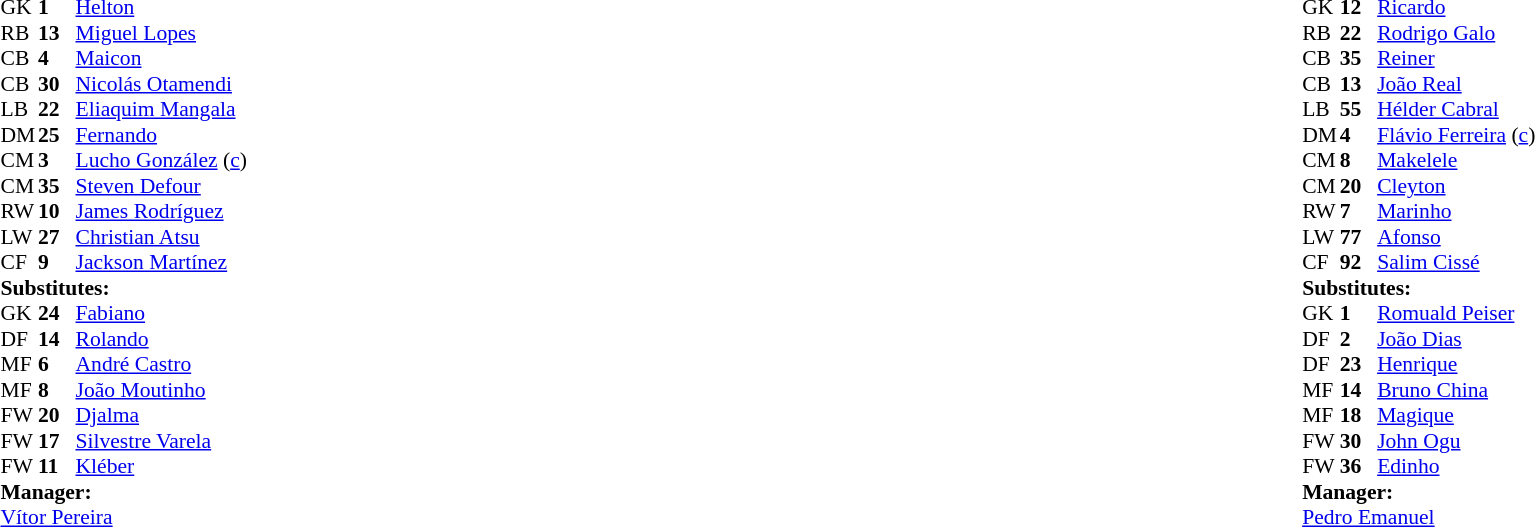<table width="100%">
<tr>
<td valign="top" width="50%"><br><table style="font-size: 90%" cellspacing="0" cellpadding="0">
<tr>
<td colspan="4"></td>
</tr>
<tr>
<th width=25></th>
<th width=25></th>
</tr>
<tr>
<td>GK</td>
<td><strong>1</strong></td>
<td> <a href='#'>Helton</a></td>
</tr>
<tr>
<td>RB</td>
<td><strong>13</strong></td>
<td> <a href='#'>Miguel Lopes</a></td>
</tr>
<tr>
<td>CB</td>
<td><strong>4</strong></td>
<td> <a href='#'>Maicon</a></td>
</tr>
<tr>
<td>CB</td>
<td><strong>30</strong></td>
<td> <a href='#'>Nicolás Otamendi</a></td>
<td></td>
</tr>
<tr>
<td>LB</td>
<td><strong>22</strong></td>
<td> <a href='#'>Eliaquim Mangala</a></td>
</tr>
<tr>
<td>DM</td>
<td><strong>25</strong></td>
<td> <a href='#'>Fernando</a></td>
</tr>
<tr>
<td>CM</td>
<td><strong>3</strong></td>
<td> <a href='#'>Lucho González</a> (<a href='#'>c</a>)</td>
<td></td>
<td></td>
</tr>
<tr>
<td>CM</td>
<td><strong>35</strong></td>
<td> <a href='#'>Steven Defour</a></td>
<td></td>
<td></td>
</tr>
<tr>
<td>RW</td>
<td><strong>10</strong></td>
<td> <a href='#'>James Rodríguez</a></td>
</tr>
<tr>
<td>LW</td>
<td><strong>27</strong></td>
<td> <a href='#'>Christian Atsu</a></td>
<td></td>
<td></td>
</tr>
<tr>
<td>CF</td>
<td><strong>9</strong></td>
<td> <a href='#'>Jackson Martínez</a></td>
<td></td>
</tr>
<tr>
<td colspan=3><strong>Substitutes:</strong></td>
</tr>
<tr>
<td>GK</td>
<td><strong>24</strong></td>
<td> <a href='#'>Fabiano</a></td>
</tr>
<tr>
<td>DF</td>
<td><strong>14</strong></td>
<td> <a href='#'>Rolando</a></td>
</tr>
<tr>
<td>MF</td>
<td><strong>6</strong></td>
<td> <a href='#'>André Castro</a></td>
</tr>
<tr>
<td>MF</td>
<td><strong>8</strong></td>
<td> <a href='#'>João Moutinho</a></td>
<td></td>
<td></td>
</tr>
<tr>
<td>FW</td>
<td><strong>20</strong></td>
<td> <a href='#'>Djalma</a></td>
<td></td>
<td></td>
</tr>
<tr>
<td>FW</td>
<td><strong>17</strong></td>
<td> <a href='#'>Silvestre Varela</a></td>
<td></td>
<td></td>
</tr>
<tr>
<td>FW</td>
<td><strong>11</strong></td>
<td> <a href='#'>Kléber</a></td>
</tr>
<tr>
<td colspan=3><strong>Manager:</strong></td>
</tr>
<tr>
<td colspan=4> <a href='#'>Vítor Pereira</a></td>
</tr>
</table>
</td>
<td valign="top"></td>
<td valign="top" width="50%"><br><table style="font-size: 90%" cellspacing="0" cellpadding="0" align=center>
<tr>
<td colspan="4"></td>
</tr>
<tr>
<th width=25></th>
<th width=25></th>
</tr>
<tr>
<td>GK</td>
<td><strong>12</strong></td>
<td> <a href='#'>Ricardo</a></td>
</tr>
<tr>
<td>RB</td>
<td><strong>22</strong></td>
<td> <a href='#'>Rodrigo Galo</a></td>
</tr>
<tr>
<td>CB</td>
<td><strong>35</strong></td>
<td> <a href='#'>Reiner</a></td>
</tr>
<tr>
<td>CB</td>
<td><strong>13</strong></td>
<td> <a href='#'>João Real</a></td>
</tr>
<tr>
<td>LB</td>
<td><strong>55</strong></td>
<td> <a href='#'>Hélder Cabral</a></td>
<td></td>
</tr>
<tr>
<td>DM</td>
<td><strong>4</strong></td>
<td> <a href='#'>Flávio Ferreira</a> (<a href='#'>c</a>)</td>
</tr>
<tr>
<td>CM</td>
<td><strong>8</strong></td>
<td> <a href='#'>Makelele</a></td>
</tr>
<tr>
<td>CM</td>
<td><strong>20</strong></td>
<td> <a href='#'>Cleyton</a></td>
</tr>
<tr>
<td>RW</td>
<td><strong>7</strong></td>
<td> <a href='#'>Marinho</a></td>
<td></td>
<td></td>
</tr>
<tr>
<td>LW</td>
<td><strong>77</strong></td>
<td> <a href='#'>Afonso</a></td>
<td></td>
<td></td>
</tr>
<tr>
<td>CF</td>
<td><strong>92</strong></td>
<td> <a href='#'>Salim Cissé</a></td>
</tr>
<tr>
<td colspan=3><strong>Substitutes:</strong></td>
</tr>
<tr>
<td>GK</td>
<td><strong>1</strong></td>
<td> <a href='#'>Romuald Peiser</a></td>
</tr>
<tr>
<td>DF</td>
<td><strong>2</strong></td>
<td> <a href='#'>João Dias</a></td>
</tr>
<tr>
<td>DF</td>
<td><strong>23</strong></td>
<td> <a href='#'>Henrique</a></td>
</tr>
<tr>
<td>MF</td>
<td><strong>14</strong></td>
<td> <a href='#'>Bruno China</a></td>
</tr>
<tr>
<td>MF</td>
<td><strong>18</strong></td>
<td> <a href='#'>Magique</a></td>
<td></td>
<td></td>
</tr>
<tr>
<td>FW</td>
<td><strong>30</strong></td>
<td> <a href='#'>John Ogu</a></td>
<td></td>
<td></td>
</tr>
<tr>
<td>FW</td>
<td><strong>36</strong></td>
<td> <a href='#'>Edinho</a></td>
</tr>
<tr>
<td colspan=3><strong>Manager:</strong></td>
</tr>
<tr>
<td colspan=4> <a href='#'>Pedro Emanuel</a></td>
</tr>
</table>
</td>
</tr>
</table>
